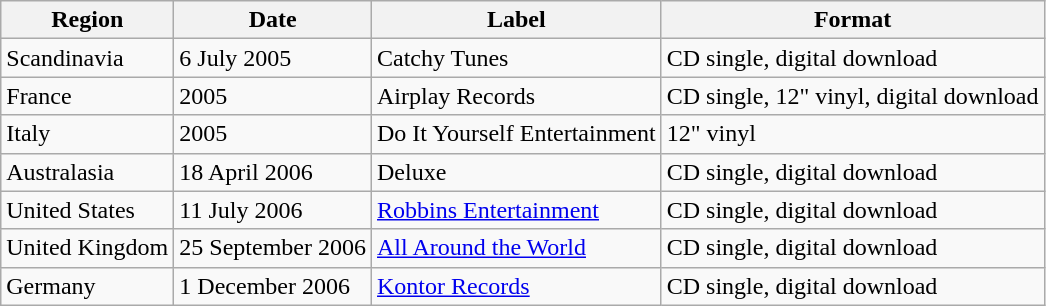<table class="wikitable">
<tr>
<th>Region</th>
<th>Date</th>
<th>Label</th>
<th>Format</th>
</tr>
<tr>
<td>Scandinavia</td>
<td>6 July 2005</td>
<td>Catchy Tunes</td>
<td>CD single, digital download</td>
</tr>
<tr>
<td>France</td>
<td>2005</td>
<td>Airplay Records</td>
<td>CD single, 12" vinyl, digital download</td>
</tr>
<tr>
<td>Italy</td>
<td>2005</td>
<td>Do It Yourself Entertainment</td>
<td>12" vinyl</td>
</tr>
<tr>
<td>Australasia</td>
<td>18 April 2006</td>
<td>Deluxe</td>
<td>CD single, digital download</td>
</tr>
<tr>
<td>United States</td>
<td>11 July 2006</td>
<td><a href='#'>Robbins Entertainment</a></td>
<td>CD single, digital download</td>
</tr>
<tr>
<td>United Kingdom</td>
<td>25 September 2006</td>
<td><a href='#'>All Around the World</a></td>
<td>CD single, digital download</td>
</tr>
<tr>
<td>Germany</td>
<td>1 December 2006</td>
<td><a href='#'>Kontor Records</a></td>
<td>CD single, digital download</td>
</tr>
</table>
